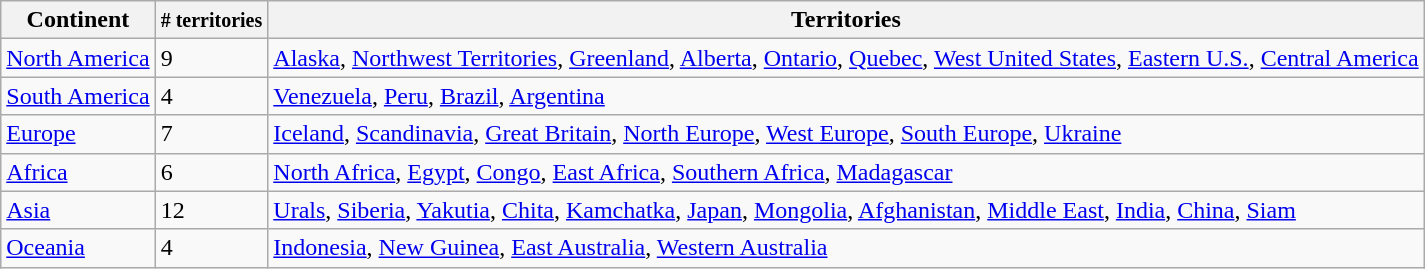<table class="wikitable">
<tr>
<th>Continent</th>
<th><small># territories</small></th>
<th>Territories</th>
</tr>
<tr>
<td><a href='#'>North America</a></td>
<td>9</td>
<td><a href='#'>Alaska</a>, <a href='#'>Northwest Territories</a>, <a href='#'>Greenland</a>, <a href='#'>Alberta</a>, <a href='#'>Ontario</a>, <a href='#'>Quebec</a>, <a href='#'>West United States</a>, <a href='#'>Eastern U.S.</a>, <a href='#'>Central America</a></td>
</tr>
<tr>
<td><a href='#'>South America</a></td>
<td>4</td>
<td><a href='#'>Venezuela</a>, <a href='#'>Peru</a>, <a href='#'>Brazil</a>, <a href='#'>Argentina</a></td>
</tr>
<tr>
<td><a href='#'>Europe</a></td>
<td>7</td>
<td><a href='#'>Iceland</a>, <a href='#'>Scandinavia</a>, <a href='#'>Great Britain</a>, <a href='#'>North Europe</a>, <a href='#'>West Europe</a>, <a href='#'>South Europe</a>, <a href='#'>Ukraine</a></td>
</tr>
<tr>
<td><a href='#'>Africa</a></td>
<td>6</td>
<td><a href='#'>North Africa</a>, <a href='#'>Egypt</a>, <a href='#'>Congo</a>, <a href='#'>East Africa</a>, <a href='#'>Southern Africa</a>, <a href='#'>Madagascar</a></td>
</tr>
<tr>
<td><a href='#'>Asia</a></td>
<td>12</td>
<td><a href='#'>Urals</a>, <a href='#'>Siberia</a>, <a href='#'>Yakutia</a>, <a href='#'>Chita</a>, <a href='#'>Kamchatka</a>, <a href='#'>Japan</a>, <a href='#'>Mongolia</a>, <a href='#'>Afghanistan</a>, <a href='#'>Middle East</a>, <a href='#'>India</a>, <a href='#'>China</a>, <a href='#'>Siam</a></td>
</tr>
<tr>
<td><a href='#'>Oceania</a></td>
<td>4</td>
<td><a href='#'>Indonesia</a>, <a href='#'>New Guinea</a>, <a href='#'>East Australia</a>, <a href='#'>Western Australia</a></td>
</tr>
</table>
